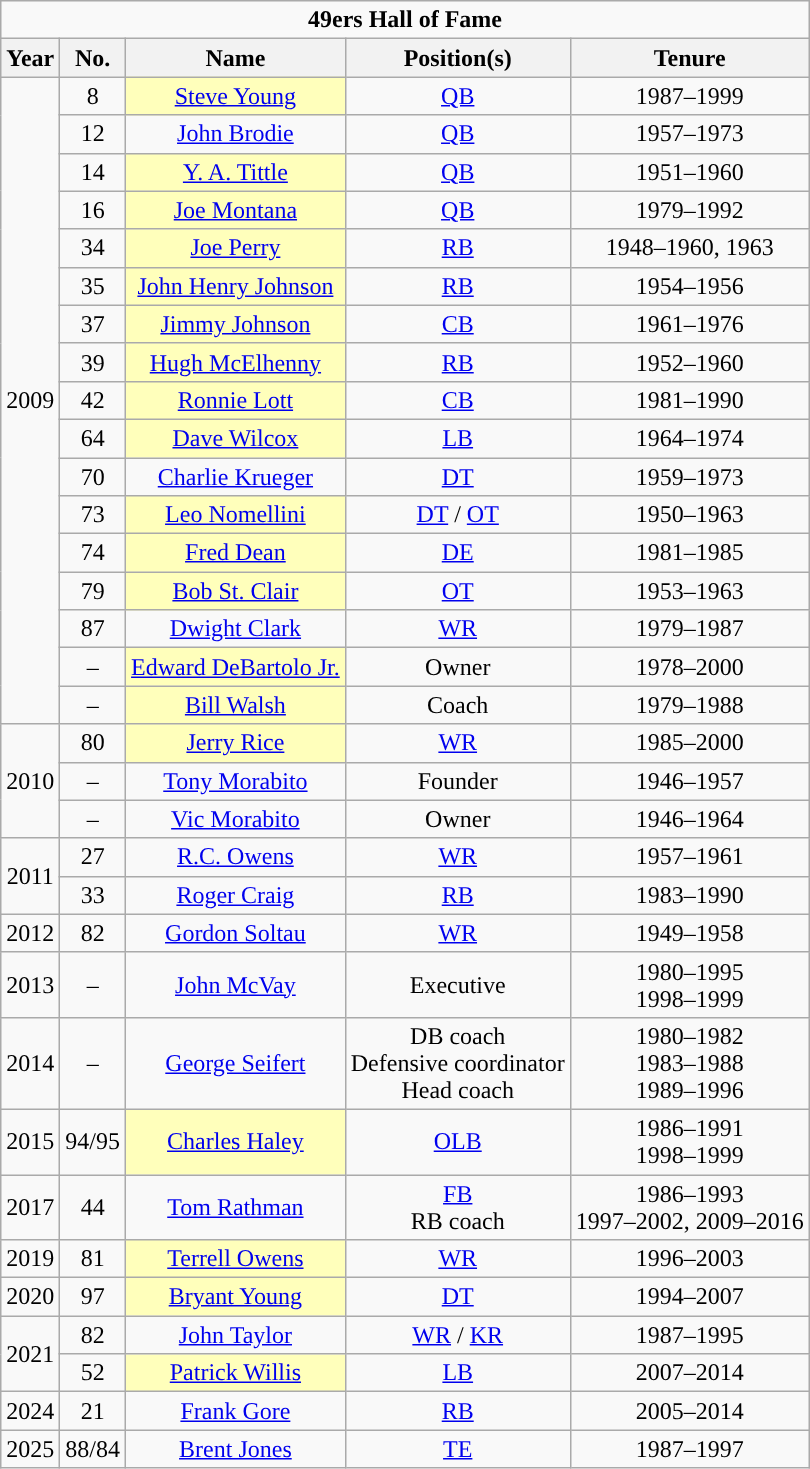<table class="wikitable" style="text-align:center">
<tr>
<td colspan="5"><strong>49ers Hall of Fame</strong></td>
</tr>
<tr>
<th scope="col">Year</th>
<th scope="col">No.</th>
<th scope="col">Name</th>
<th scope="col">Position(s)</th>
<th scope="col">Tenure</th>
</tr>
<tr>
<td rowspan=17>2009</td>
<td>8</td>
<td style="background:#ffb"><a href='#'>Steve Young</a></td>
<td><a href='#'>QB</a></td>
<td>1987–1999</td>
</tr>
<tr>
<td>12</td>
<td><a href='#'>John Brodie</a></td>
<td><a href='#'>QB</a></td>
<td>1957–1973</td>
</tr>
<tr>
<td>14</td>
<td style="background:#ffb"><a href='#'>Y. A. Tittle</a></td>
<td><a href='#'>QB</a></td>
<td>1951–1960</td>
</tr>
<tr>
<td>16</td>
<td style="background:#ffb"><a href='#'>Joe Montana</a></td>
<td><a href='#'>QB</a></td>
<td>1979–1992</td>
</tr>
<tr>
<td>34</td>
<td style="background:#ffb"><a href='#'>Joe Perry</a></td>
<td><a href='#'>RB</a></td>
<td>1948–1960, 1963</td>
</tr>
<tr>
<td>35</td>
<td style="background:#ffb"><a href='#'>John Henry Johnson</a></td>
<td><a href='#'>RB</a></td>
<td>1954–1956</td>
</tr>
<tr>
<td>37</td>
<td style="background:#ffb"><a href='#'>Jimmy Johnson</a></td>
<td><a href='#'>CB</a></td>
<td>1961–1976</td>
</tr>
<tr>
<td>39</td>
<td style="background:#ffb"><a href='#'>Hugh McElhenny</a></td>
<td><a href='#'>RB</a></td>
<td>1952–1960</td>
</tr>
<tr>
<td>42</td>
<td style="background:#ffb"><a href='#'>Ronnie Lott</a></td>
<td><a href='#'>CB</a></td>
<td>1981–1990</td>
</tr>
<tr>
<td>64</td>
<td style="background:#ffb"><a href='#'>Dave Wilcox</a></td>
<td><a href='#'>LB</a></td>
<td>1964–1974</td>
</tr>
<tr>
<td>70</td>
<td><a href='#'>Charlie Krueger</a></td>
<td><a href='#'>DT</a></td>
<td>1959–1973</td>
</tr>
<tr>
<td>73</td>
<td style="background:#ffb"><a href='#'>Leo Nomellini</a></td>
<td><a href='#'>DT</a> / <a href='#'>OT</a></td>
<td>1950–1963</td>
</tr>
<tr>
<td>74</td>
<td style="background:#ffb"><a href='#'>Fred Dean</a></td>
<td><a href='#'>DE</a></td>
<td>1981–1985</td>
</tr>
<tr>
<td>79</td>
<td style="background:#ffb"><a href='#'>Bob St. Clair</a></td>
<td><a href='#'>OT</a></td>
<td>1953–1963</td>
</tr>
<tr>
<td>87</td>
<td><a href='#'>Dwight Clark</a></td>
<td><a href='#'>WR</a></td>
<td>1979–1987</td>
</tr>
<tr>
<td>–</td>
<td style="background:#ffb"><a href='#'>Edward DeBartolo Jr.</a></td>
<td>Owner</td>
<td>1978–2000</td>
</tr>
<tr>
<td>–</td>
<td style="background:#ffb"><a href='#'>Bill Walsh</a></td>
<td>Coach</td>
<td>1979–1988</td>
</tr>
<tr>
<td rowspan=3>2010</td>
<td>80</td>
<td style="background:#ffb"><a href='#'>Jerry Rice</a></td>
<td><a href='#'>WR</a></td>
<td>1985–2000</td>
</tr>
<tr>
<td>–</td>
<td><a href='#'>Tony Morabito</a></td>
<td>Founder</td>
<td>1946–1957</td>
</tr>
<tr>
<td>–</td>
<td><a href='#'>Vic Morabito</a></td>
<td>Owner</td>
<td>1946–1964</td>
</tr>
<tr>
<td rowspan=2>2011</td>
<td>27</td>
<td><a href='#'>R.C. Owens</a></td>
<td><a href='#'>WR</a></td>
<td>1957–1961</td>
</tr>
<tr>
<td>33</td>
<td><a href='#'>Roger Craig</a></td>
<td><a href='#'>RB</a></td>
<td>1983–1990</td>
</tr>
<tr>
<td>2012</td>
<td>82</td>
<td><a href='#'>Gordon Soltau</a></td>
<td><a href='#'>WR</a></td>
<td>1949–1958</td>
</tr>
<tr>
<td>2013</td>
<td>–</td>
<td><a href='#'>John McVay</a></td>
<td>Executive</td>
<td>1980–1995<br>1998–1999</td>
</tr>
<tr>
<td>2014</td>
<td>–</td>
<td><a href='#'>George Seifert</a></td>
<td>DB coach<br>Defensive coordinator<br>Head coach</td>
<td>1980–1982<br>1983–1988<br>1989–1996</td>
</tr>
<tr>
<td>2015</td>
<td>94/95</td>
<td style="background:#ffb"><a href='#'>Charles Haley</a></td>
<td><a href='#'>OLB</a></td>
<td>1986–1991<br>1998–1999</td>
</tr>
<tr>
<td>2017</td>
<td>44</td>
<td><a href='#'>Tom Rathman</a></td>
<td><a href='#'>FB</a><br>RB coach</td>
<td>1986–1993<br>1997–2002, 2009–2016</td>
</tr>
<tr>
<td>2019</td>
<td>81</td>
<td style="background:#ffb"><a href='#'>Terrell Owens</a></td>
<td><a href='#'>WR</a></td>
<td>1996–2003</td>
</tr>
<tr>
<td>2020</td>
<td>97</td>
<td style="background:#ffb"><a href='#'>Bryant Young</a></td>
<td><a href='#'>DT</a></td>
<td>1994–2007</td>
</tr>
<tr>
<td rowspan=2>2021</td>
<td>82</td>
<td><a href='#'>John Taylor</a></td>
<td><a href='#'>WR</a> / <a href='#'>KR</a></td>
<td>1987–1995</td>
</tr>
<tr>
<td>52</td>
<td style="background:#ffb"><a href='#'>Patrick Willis</a></td>
<td><a href='#'>LB</a></td>
<td>2007–2014</td>
</tr>
<tr>
<td>2024</td>
<td>21</td>
<td><a href='#'>Frank Gore</a></td>
<td><a href='#'>RB</a></td>
<td>2005–2014</td>
</tr>
<tr>
<td>2025</td>
<td>88/84</td>
<td><a href='#'>Brent Jones</a></td>
<td><a href='#'>TE</a></td>
<td>1987–1997</td>
</tr>
</table>
